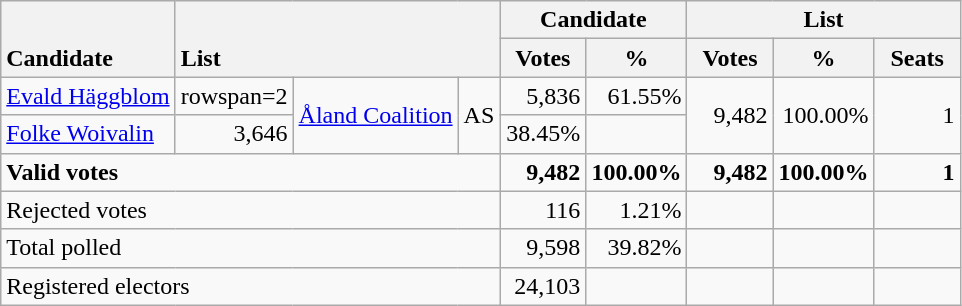<table class="wikitable" border="1" style="text-align:right;">
<tr>
<th ! style="text-align:left;" valign=bottom rowspan=2>Candidate</th>
<th style="text-align:left;" valign=bottom rowspan=2 colspan=3>List</th>
<th colspan=2>Candidate</th>
<th colspan=3>List</th>
</tr>
<tr>
<th align=center valign=bottom width="50">Votes</th>
<th align=center valign=bottom width="50">%</th>
<th align=center valign=bottom width="50">Votes</th>
<th align=center valign=bottom width="50">%</th>
<th align=center valign=bottom width="50">Seats</th>
</tr>
<tr>
<td align=left><a href='#'>Evald Häggblom</a></td>
<td>rowspan=2 </td>
<td rowspan=2 align=left><a href='#'>Åland Coalition</a></td>
<td rowspan=2 align=left>AS</td>
<td>5,836</td>
<td>61.55%</td>
<td rowspan=2>9,482</td>
<td rowspan=2>100.00%</td>
<td rowspan=2>1</td>
</tr>
<tr>
<td align=left><a href='#'>Folke Woivalin</a></td>
<td>3,646</td>
<td>38.45%</td>
</tr>
<tr style="font-weight:bold">
<td align=left colspan=4>Valid votes</td>
<td>9,482</td>
<td>100.00%</td>
<td>9,482</td>
<td>100.00%</td>
<td>1</td>
</tr>
<tr>
<td align=left colspan=4>Rejected votes</td>
<td>116</td>
<td>1.21%</td>
<td></td>
<td></td>
<td></td>
</tr>
<tr>
<td align=left colspan=4>Total polled</td>
<td>9,598</td>
<td>39.82%</td>
<td></td>
<td></td>
<td></td>
</tr>
<tr>
<td align=left colspan=4>Registered electors</td>
<td>24,103</td>
<td></td>
<td></td>
<td></td>
<td></td>
</tr>
</table>
